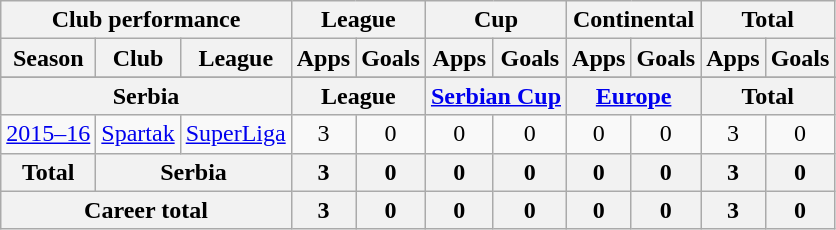<table class="wikitable" style="text-align:center">
<tr>
<th colspan=3>Club performance</th>
<th colspan=2>League</th>
<th colspan=2>Cup</th>
<th colspan=2>Continental</th>
<th colspan=2>Total</th>
</tr>
<tr>
<th>Season</th>
<th>Club</th>
<th>League</th>
<th>Apps</th>
<th>Goals</th>
<th>Apps</th>
<th>Goals</th>
<th>Apps</th>
<th>Goals</th>
<th>Apps</th>
<th>Goals</th>
</tr>
<tr>
</tr>
<tr>
<th colspan=3>Serbia</th>
<th colspan=2>League</th>
<th colspan=2><a href='#'>Serbian Cup</a></th>
<th colspan=2><a href='#'>Europe</a></th>
<th colspan=2>Total</th>
</tr>
<tr>
<td><a href='#'>2015–16</a></td>
<td><a href='#'>Spartak</a></td>
<td><a href='#'>SuperLiga</a></td>
<td>3</td>
<td>0</td>
<td>0</td>
<td>0</td>
<td>0</td>
<td>0</td>
<td>3</td>
<td>0</td>
</tr>
<tr>
<th rowspan=1>Total</th>
<th colspan=2>Serbia</th>
<th>3</th>
<th>0</th>
<th>0</th>
<th>0</th>
<th>0</th>
<th>0</th>
<th>3</th>
<th>0</th>
</tr>
<tr>
<th colspan=3>Career total</th>
<th>3</th>
<th>0</th>
<th>0</th>
<th>0</th>
<th>0</th>
<th>0</th>
<th>3</th>
<th>0</th>
</tr>
</table>
